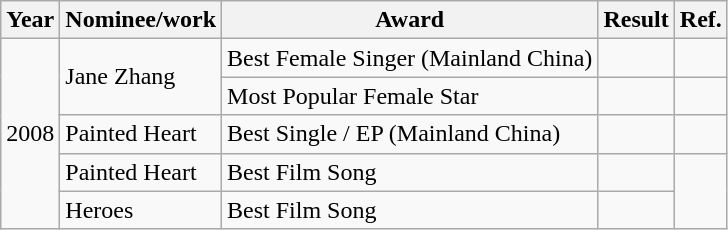<table class="wikitable">
<tr>
<th>Year</th>
<th>Nominee/work</th>
<th>Award</th>
<th><strong>Result</strong></th>
<th>Ref.</th>
</tr>
<tr>
<td rowspan="5">2008</td>
<td rowspan="2">Jane Zhang</td>
<td>Best Female Singer (Mainland China)</td>
<td></td>
<td></td>
</tr>
<tr>
<td>Most Popular Female Star</td>
<td></td>
<td></td>
</tr>
<tr>
<td>Painted Heart</td>
<td>Best Single / EP (Mainland China)</td>
<td></td>
<td></td>
</tr>
<tr>
<td>Painted Heart</td>
<td>Best Film Song</td>
<td></td>
<td rowspan="2"></td>
</tr>
<tr>
<td>Heroes</td>
<td>Best Film Song</td>
<td></td>
</tr>
</table>
